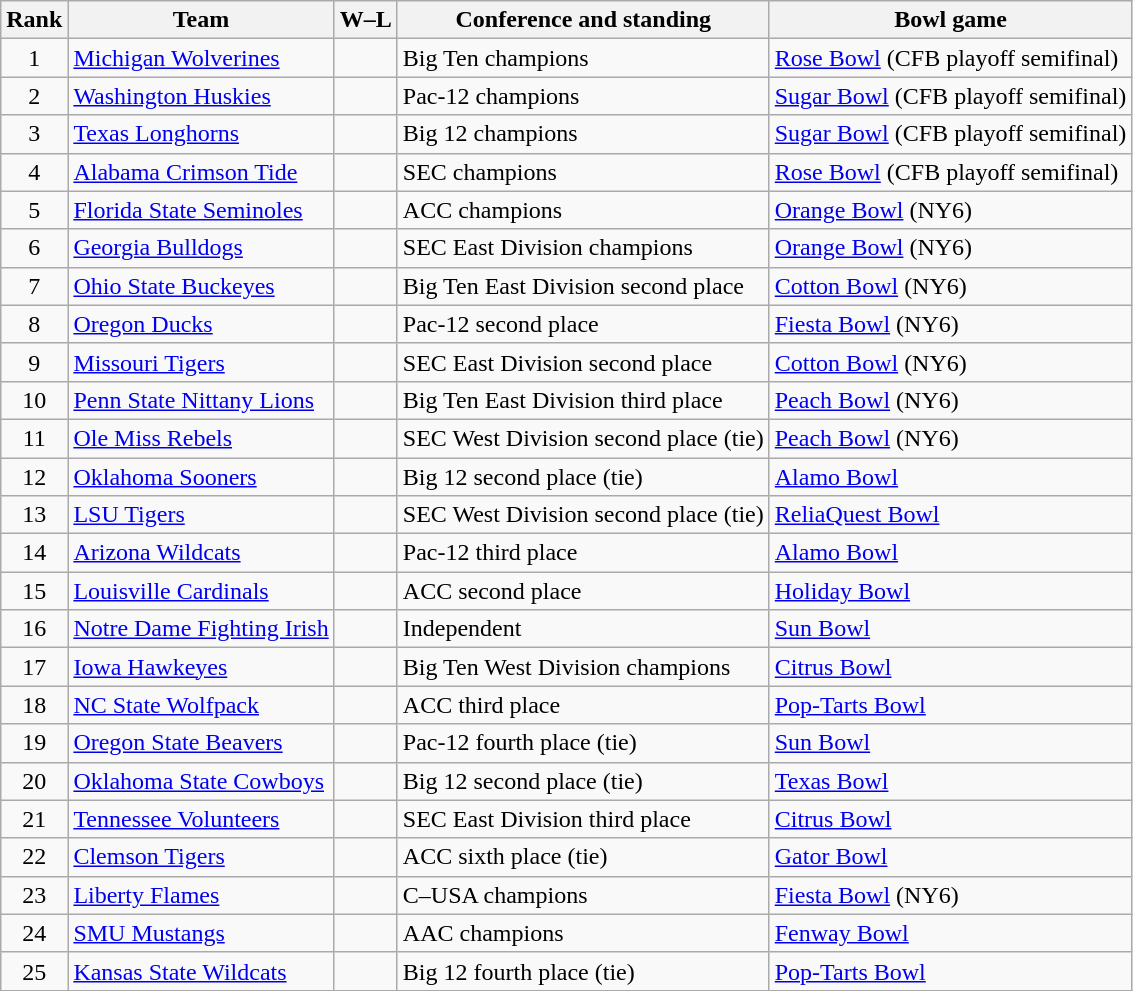<table class="wikitable sortable">
<tr>
<th>Rank</th>
<th>Team</th>
<th>W–L</th>
<th>Conference and standing</th>
<th>Bowl game</th>
</tr>
<tr>
<td align=center>1</td>
<td><a href='#'>Michigan Wolverines</a></td>
<td align="center"></td>
<td>Big Ten champions</td>
<td><a href='#'>Rose Bowl</a> (CFB playoff semifinal)</td>
</tr>
<tr>
<td align=center>2</td>
<td><a href='#'>Washington Huskies</a></td>
<td align="center"></td>
<td>Pac-12 champions</td>
<td><a href='#'>Sugar Bowl</a> (CFB playoff semifinal)</td>
</tr>
<tr>
<td align=center>3</td>
<td><a href='#'>Texas Longhorns</a></td>
<td align="center"></td>
<td>Big 12 champions</td>
<td><a href='#'>Sugar Bowl</a> (CFB playoff semifinal)</td>
</tr>
<tr>
<td align=center>4</td>
<td><a href='#'>Alabama Crimson Tide</a></td>
<td align="center"></td>
<td>SEC champions</td>
<td><a href='#'>Rose Bowl</a> (CFB playoff semifinal)</td>
</tr>
<tr>
<td align=center>5</td>
<td><a href='#'>Florida State Seminoles</a></td>
<td align="center"></td>
<td>ACC champions</td>
<td><a href='#'>Orange Bowl</a> (NY6)</td>
</tr>
<tr>
<td align=center>6</td>
<td><a href='#'>Georgia Bulldogs</a></td>
<td align="center"></td>
<td>SEC East Division champions</td>
<td><a href='#'>Orange Bowl</a> (NY6)</td>
</tr>
<tr>
<td align=center>7</td>
<td><a href='#'>Ohio State Buckeyes</a></td>
<td align="center"></td>
<td>Big Ten East Division second place</td>
<td><a href='#'>Cotton Bowl</a> (NY6)</td>
</tr>
<tr>
<td align=center>8</td>
<td><a href='#'>Oregon Ducks</a></td>
<td align="center"></td>
<td>Pac-12 second place</td>
<td><a href='#'>Fiesta Bowl</a> (NY6)</td>
</tr>
<tr>
<td align=center>9</td>
<td><a href='#'>Missouri Tigers</a></td>
<td align="center"></td>
<td>SEC East Division second place</td>
<td><a href='#'>Cotton Bowl</a> (NY6)</td>
</tr>
<tr>
<td align=center>10</td>
<td><a href='#'>Penn State Nittany Lions</a></td>
<td align="center"></td>
<td>Big Ten East Division third place</td>
<td><a href='#'>Peach Bowl</a> (NY6)</td>
</tr>
<tr>
<td align=center>11</td>
<td><a href='#'>Ole Miss Rebels</a></td>
<td align="center"></td>
<td>SEC West Division second place (tie)</td>
<td><a href='#'>Peach Bowl</a> (NY6)</td>
</tr>
<tr>
<td align=center>12</td>
<td><a href='#'>Oklahoma Sooners</a></td>
<td align="center"></td>
<td>Big 12 second place (tie)</td>
<td><a href='#'>Alamo Bowl</a></td>
</tr>
<tr>
<td align=center>13</td>
<td><a href='#'>LSU Tigers</a></td>
<td align="center"></td>
<td>SEC West Division second place (tie)</td>
<td><a href='#'>ReliaQuest Bowl</a></td>
</tr>
<tr>
<td align=center>14</td>
<td><a href='#'>Arizona Wildcats</a></td>
<td align="center"></td>
<td>Pac-12 third place</td>
<td><a href='#'>Alamo Bowl</a></td>
</tr>
<tr>
<td align=center>15</td>
<td><a href='#'>Louisville Cardinals</a></td>
<td align="center"></td>
<td>ACC second place</td>
<td><a href='#'>Holiday Bowl</a></td>
</tr>
<tr>
<td align=center>16</td>
<td><a href='#'>Notre Dame Fighting Irish</a></td>
<td align="center"></td>
<td>Independent</td>
<td><a href='#'>Sun Bowl</a></td>
</tr>
<tr>
<td align=center>17</td>
<td><a href='#'>Iowa Hawkeyes</a></td>
<td align="center"></td>
<td>Big Ten West Division champions</td>
<td><a href='#'>Citrus Bowl</a></td>
</tr>
<tr>
<td align=center>18</td>
<td><a href='#'>NC State Wolfpack</a></td>
<td align="center"></td>
<td>ACC third place</td>
<td><a href='#'>Pop-Tarts Bowl</a></td>
</tr>
<tr>
<td align=center>19</td>
<td><a href='#'>Oregon State Beavers</a></td>
<td align="center"></td>
<td>Pac-12 fourth place (tie)</td>
<td><a href='#'>Sun Bowl</a></td>
</tr>
<tr>
<td align=center>20</td>
<td><a href='#'>Oklahoma State Cowboys</a></td>
<td align="center"></td>
<td>Big 12 second place (tie)</td>
<td><a href='#'>Texas Bowl</a></td>
</tr>
<tr>
<td align=center>21</td>
<td><a href='#'>Tennessee Volunteers</a></td>
<td align="center"></td>
<td>SEC East Division third place</td>
<td><a href='#'>Citrus Bowl</a></td>
</tr>
<tr>
<td align=center>22</td>
<td><a href='#'>Clemson Tigers</a></td>
<td align="center"></td>
<td>ACC sixth place (tie)</td>
<td><a href='#'>Gator Bowl</a></td>
</tr>
<tr>
<td align=center>23</td>
<td><a href='#'>Liberty Flames</a></td>
<td align="center"></td>
<td>C–USA champions</td>
<td><a href='#'>Fiesta Bowl</a> (NY6)</td>
</tr>
<tr>
<td align=center>24</td>
<td><a href='#'>SMU Mustangs</a></td>
<td align="center"></td>
<td>AAC champions</td>
<td><a href='#'>Fenway Bowl</a></td>
</tr>
<tr>
<td align=center>25</td>
<td><a href='#'>Kansas State Wildcats</a></td>
<td align="center"></td>
<td>Big 12 fourth place (tie)</td>
<td><a href='#'>Pop-Tarts Bowl</a></td>
</tr>
</table>
